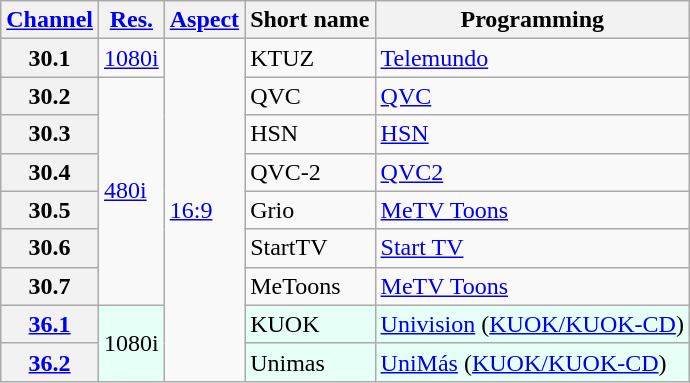<table class="wikitable">
<tr>
<th scope="col"><a href='#'>Channel</a></th>
<th scope="col"><a href='#'>Res.</a></th>
<th scope="col"><a href='#'>Aspect</a></th>
<th scope="col">Short name</th>
<th scope="col">Programming</th>
</tr>
<tr>
<th scope="row">30.1</th>
<td><a href='#'>1080i</a></td>
<td rowspan=9><a href='#'>16:9</a></td>
<td>KTUZ</td>
<td><a href='#'>Telemundo</a></td>
</tr>
<tr>
<th scope="row">30.2</th>
<td rowspan=6><a href='#'>480i</a></td>
<td>QVC</td>
<td><a href='#'>QVC</a></td>
</tr>
<tr>
<th scope="row">30.3</th>
<td>HSN</td>
<td><a href='#'>HSN</a></td>
</tr>
<tr>
<th scope="row">30.4</th>
<td>QVC-2</td>
<td><a href='#'>QVC2</a></td>
</tr>
<tr>
<th scope="row">30.5</th>
<td>Grio</td>
<td><a href='#'>MeTV Toons</a></td>
</tr>
<tr>
<th scope="row">30.6</th>
<td>StartTV</td>
<td><a href='#'>Start TV</a></td>
</tr>
<tr>
<th scope="row">30.7</th>
<td>MeToons</td>
<td><a href='#'>MeTV Toons</a></td>
</tr>
<tr style="background-color: #E6FFF7;">
<th scope="row"><a href='#'>36.1</a></th>
<td rowspan=2>1080i</td>
<td>KUOK</td>
<td><a href='#'>Univision</a> (<a href='#'>KUOK/KUOK-CD</a>)</td>
</tr>
<tr style="background-color: #E6FFF7;">
<th scope="row"><a href='#'>36.2</a></th>
<td>Unimas</td>
<td><a href='#'>UniMás</a> (<a href='#'>KUOK/KUOK-CD</a>)</td>
</tr>
</table>
